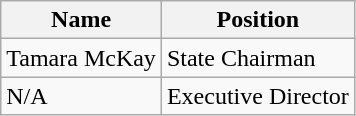<table class="wikitable">
<tr>
<th>Name</th>
<th>Position</th>
</tr>
<tr>
<td>Tamara McKay</td>
<td>State Chairman</td>
</tr>
<tr>
<td>N/A</td>
<td>Executive Director</td>
</tr>
</table>
